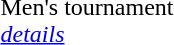<table>
<tr>
<td>Men's tournament<br><em><a href='#'>details</a></em></td>
<td></td>
<td></td>
<td></td>
</tr>
</table>
